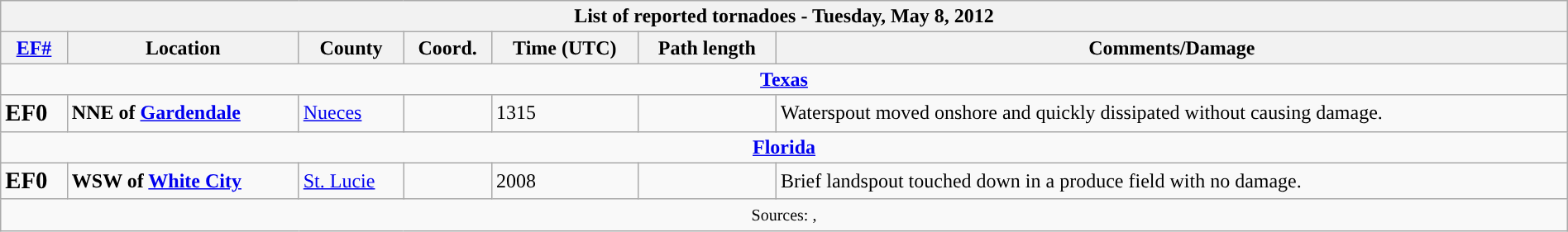<table class="wikitable collapsible" width="100%">
<tr>
<th colspan="7">List of reported tornadoes - Tuesday, May 8, 2012</th>
</tr>
<tr>
<th><a href='#'>EF#</a></th>
<th>Location</th>
<th>County</th>
<th>Coord.</th>
<th>Time (UTC)</th>
<th>Path length</th>
<th>Comments/Damage</th>
</tr>
<tr>
<td colspan="7" align=center><strong><a href='#'>Texas</a></strong></td>
</tr>
<tr>
<td><big><strong>EF0</strong></big></td>
<td><strong>NNE of <a href='#'>Gardendale</a></strong></td>
<td><a href='#'>Nueces</a></td>
<td></td>
<td>1315</td>
<td></td>
<td>Waterspout moved onshore and quickly dissipated without causing damage.</td>
</tr>
<tr>
<td colspan="7" align=center><strong><a href='#'>Florida</a></strong></td>
</tr>
<tr>
<td><big><strong>EF0</strong></big></td>
<td><strong>WSW of <a href='#'>White City</a></strong></td>
<td><a href='#'>St. Lucie</a></td>
<td></td>
<td>2008</td>
<td></td>
<td>Brief landspout touched down in a produce field with no damage.</td>
</tr>
<tr>
<td colspan="7" align=center><small>Sources: , </small></td>
</tr>
</table>
